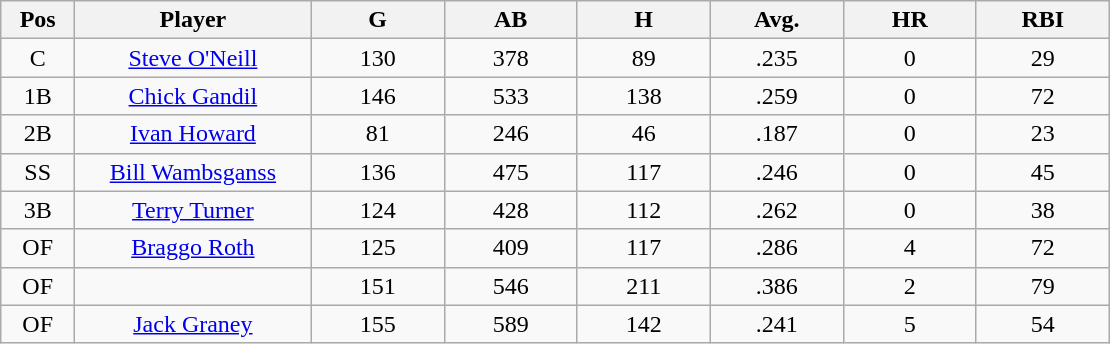<table class="wikitable sortable">
<tr>
<th bgcolor="#DDDDFF" width="5%">Pos</th>
<th bgcolor="#DDDDFF" width="16%">Player</th>
<th bgcolor="#DDDDFF" width="9%">G</th>
<th bgcolor="#DDDDFF" width="9%">AB</th>
<th bgcolor="#DDDDFF" width="9%">H</th>
<th bgcolor="#DDDDFF" width="9%">Avg.</th>
<th bgcolor="#DDDDFF" width="9%">HR</th>
<th bgcolor="#DDDDFF" width="9%">RBI</th>
</tr>
<tr align="center">
<td>C</td>
<td><a href='#'>Steve O'Neill</a></td>
<td>130</td>
<td>378</td>
<td>89</td>
<td>.235</td>
<td>0</td>
<td>29</td>
</tr>
<tr align=center>
<td>1B</td>
<td><a href='#'>Chick Gandil</a></td>
<td>146</td>
<td>533</td>
<td>138</td>
<td>.259</td>
<td>0</td>
<td>72</td>
</tr>
<tr align=center>
<td>2B</td>
<td><a href='#'>Ivan Howard</a></td>
<td>81</td>
<td>246</td>
<td>46</td>
<td>.187</td>
<td>0</td>
<td>23</td>
</tr>
<tr align=center>
<td>SS</td>
<td><a href='#'>Bill Wambsganss</a></td>
<td>136</td>
<td>475</td>
<td>117</td>
<td>.246</td>
<td>0</td>
<td>45</td>
</tr>
<tr align=center>
<td>3B</td>
<td><a href='#'>Terry Turner</a></td>
<td>124</td>
<td>428</td>
<td>112</td>
<td>.262</td>
<td>0</td>
<td>38</td>
</tr>
<tr align=center>
<td>OF</td>
<td><a href='#'>Braggo Roth</a></td>
<td>125</td>
<td>409</td>
<td>117</td>
<td>.286</td>
<td>4</td>
<td>72</td>
</tr>
<tr align=center>
<td>OF</td>
<td></td>
<td>151</td>
<td>546</td>
<td>211</td>
<td>.386</td>
<td>2</td>
<td>79</td>
</tr>
<tr align="center">
<td>OF</td>
<td><a href='#'>Jack Graney</a></td>
<td>155</td>
<td>589</td>
<td>142</td>
<td>.241</td>
<td>5</td>
<td>54</td>
</tr>
</table>
